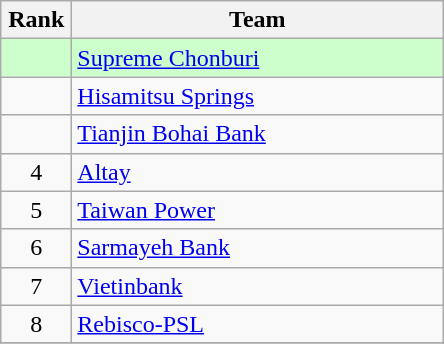<table class="wikitable" style="text-align: center;">
<tr>
<th width=40>Rank</th>
<th width=240>Team</th>
</tr>
<tr bgcolor=#CCFFCC>
<td></td>
<td align="left"> <a href='#'>Supreme Chonburi</a></td>
</tr>
<tr>
<td></td>
<td align="left"> <a href='#'>Hisamitsu Springs</a></td>
</tr>
<tr>
<td></td>
<td align="left"> <a href='#'>Tianjin Bohai Bank</a></td>
</tr>
<tr>
<td>4</td>
<td align="left"> <a href='#'>Altay</a></td>
</tr>
<tr>
<td>5</td>
<td align="left"> <a href='#'>Taiwan Power</a></td>
</tr>
<tr>
<td>6</td>
<td align="left"> <a href='#'>Sarmayeh Bank</a></td>
</tr>
<tr>
<td>7</td>
<td align="left"> <a href='#'>Vietinbank</a></td>
</tr>
<tr>
<td>8</td>
<td align="left"> <a href='#'>Rebisco-PSL</a></td>
</tr>
<tr>
</tr>
</table>
